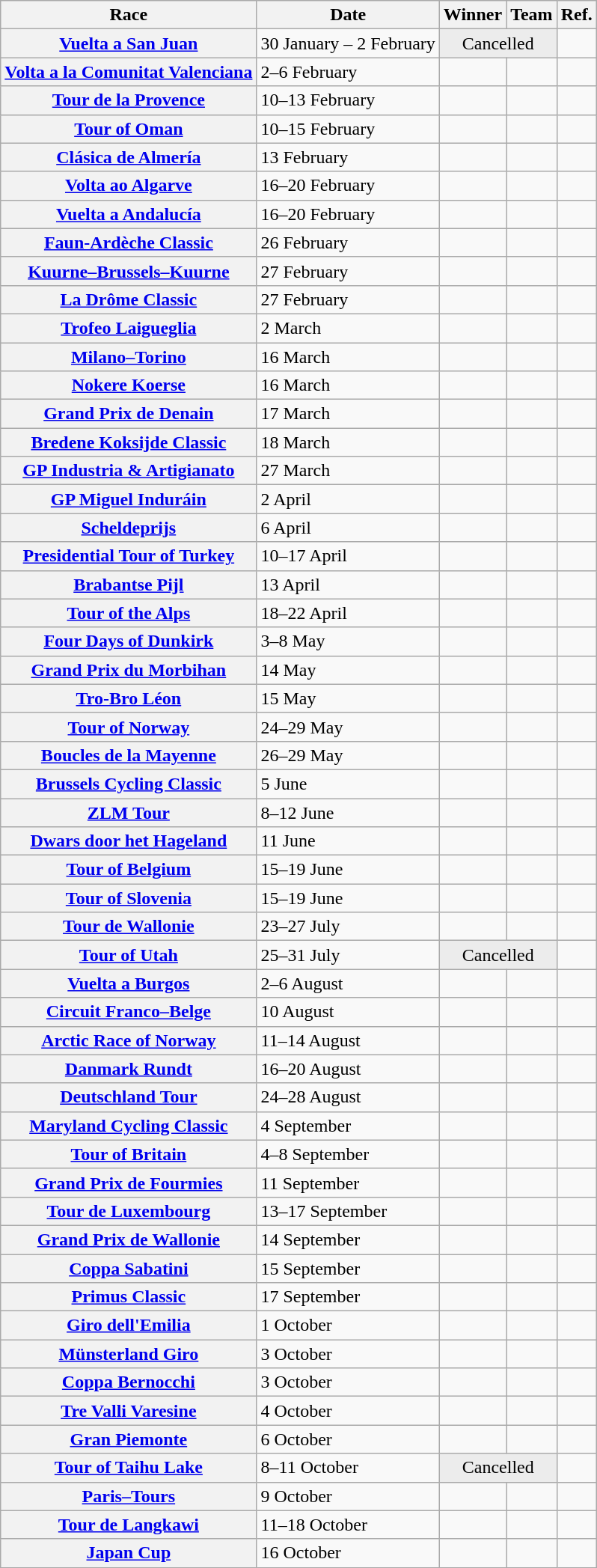<table class="wikitable plainrowheaders">
<tr>
<th scope="col">Race</th>
<th scope="col">Date</th>
<th scope="col">Winner</th>
<th scope="col">Team</th>
<th scope="col">Ref.</th>
</tr>
<tr>
<th scope="row"> <a href='#'>Vuelta a San Juan</a></th>
<td>30 January – 2 February</td>
<td bgcolor="#ececec" colspan="2" align="center"><span>Cancelled</span></td>
<td align="center"></td>
</tr>
<tr>
<th scope="row"> <a href='#'>Volta a la Comunitat Valenciana</a></th>
<td>2–6 February</td>
<td></td>
<td></td>
<td align="center"></td>
</tr>
<tr>
<th scope="row"> <a href='#'>Tour de la Provence</a></th>
<td>10–13 February</td>
<td></td>
<td></td>
<td align="center"></td>
</tr>
<tr>
<th scope="row"> <a href='#'>Tour of Oman</a></th>
<td>10–15 February</td>
<td></td>
<td></td>
<td align="center"></td>
</tr>
<tr>
<th scope="row"> <a href='#'>Clásica de Almería</a></th>
<td>13 February</td>
<td></td>
<td></td>
<td align="center"></td>
</tr>
<tr>
<th scope="row"> <a href='#'>Volta ao Algarve</a></th>
<td>16–20 February</td>
<td></td>
<td></td>
<td align="center"></td>
</tr>
<tr>
<th scope="row"> <a href='#'>Vuelta a Andalucía</a></th>
<td>16–20 February</td>
<td></td>
<td></td>
<td align="center"></td>
</tr>
<tr>
<th scope="row"> <a href='#'>Faun-Ardèche Classic</a></th>
<td>26 February</td>
<td></td>
<td></td>
<td align="center"></td>
</tr>
<tr>
<th scope="row"> <a href='#'>Kuurne–Brussels–Kuurne</a></th>
<td>27 February</td>
<td></td>
<td></td>
<td align="center"></td>
</tr>
<tr>
<th scope="row"> <a href='#'>La Drôme Classic</a></th>
<td>27 February</td>
<td></td>
<td></td>
<td align="center"></td>
</tr>
<tr>
<th scope="row"> <a href='#'>Trofeo Laigueglia</a></th>
<td>2 March</td>
<td></td>
<td></td>
<td align="center"></td>
</tr>
<tr>
<th scope="row"> <a href='#'>Milano–Torino</a></th>
<td>16 March</td>
<td></td>
<td></td>
<td align="center"></td>
</tr>
<tr>
<th scope="row"> <a href='#'>Nokere Koerse</a></th>
<td>16 March</td>
<td></td>
<td></td>
<td align="center"></td>
</tr>
<tr>
<th scope="row"> <a href='#'>Grand Prix de Denain</a></th>
<td>17 March</td>
<td></td>
<td></td>
<td align="center"></td>
</tr>
<tr>
<th scope="row"> <a href='#'>Bredene Koksijde Classic</a></th>
<td>18 March</td>
<td></td>
<td></td>
<td align="center"></td>
</tr>
<tr>
<th scope="row"> <a href='#'>GP Industria & Artigianato</a></th>
<td>27 March</td>
<td></td>
<td></td>
<td align="center"></td>
</tr>
<tr>
<th scope="row"> <a href='#'>GP Miguel Induráin</a></th>
<td>2 April</td>
<td></td>
<td></td>
<td align="center"></td>
</tr>
<tr>
<th scope="row"> <a href='#'>Scheldeprijs</a></th>
<td>6 April</td>
<td></td>
<td></td>
<td align="center"></td>
</tr>
<tr>
<th scope="row"> <a href='#'>Presidential Tour of Turkey</a></th>
<td>10–17 April</td>
<td></td>
<td></td>
<td align="center"></td>
</tr>
<tr>
<th scope="row"> <a href='#'>Brabantse Pijl</a></th>
<td>13 April</td>
<td></td>
<td></td>
<td align="center"></td>
</tr>
<tr>
<th scope="row"> <a href='#'>Tour of the Alps</a></th>
<td>18–22 April</td>
<td></td>
<td></td>
<td align="center"></td>
</tr>
<tr>
<th scope="row"> <a href='#'>Four Days of Dunkirk</a></th>
<td>3–8 May</td>
<td></td>
<td></td>
<td align="center"></td>
</tr>
<tr>
<th scope="row"> <a href='#'>Grand Prix du Morbihan</a></th>
<td>14 May</td>
<td></td>
<td></td>
<td align="center"></td>
</tr>
<tr>
<th scope="row"> <a href='#'>Tro-Bro Léon</a></th>
<td>15 May</td>
<td></td>
<td></td>
<td align="center"></td>
</tr>
<tr>
<th scope="row"> <a href='#'>Tour of Norway</a></th>
<td>24–29 May</td>
<td></td>
<td></td>
<td align="center"></td>
</tr>
<tr>
<th scope="row"> <a href='#'>Boucles de la Mayenne</a></th>
<td>26–29 May</td>
<td></td>
<td></td>
<td align="center"></td>
</tr>
<tr>
<th scope="row"> <a href='#'>Brussels Cycling Classic</a></th>
<td>5 June</td>
<td></td>
<td></td>
<td align="center"></td>
</tr>
<tr>
<th scope="row"> <a href='#'>ZLM Tour</a></th>
<td>8–12 June</td>
<td></td>
<td></td>
<td align="center"></td>
</tr>
<tr>
<th scope="row"> <a href='#'>Dwars door het Hageland</a></th>
<td>11 June</td>
<td></td>
<td></td>
<td align="center"></td>
</tr>
<tr>
<th scope="row"> <a href='#'>Tour of Belgium</a></th>
<td>15–19 June</td>
<td></td>
<td></td>
<td align="center"></td>
</tr>
<tr>
<th scope="row"> <a href='#'>Tour of Slovenia</a></th>
<td>15–19 June</td>
<td></td>
<td></td>
<td align="center"></td>
</tr>
<tr>
<th scope="row"> <a href='#'>Tour de Wallonie</a></th>
<td>23–27 July</td>
<td></td>
<td></td>
<td align="center"></td>
</tr>
<tr>
<th scope="row"> <a href='#'>Tour of Utah</a></th>
<td>25–31 July</td>
<td bgcolor="#ececec" colspan="2" align="center"><span>Cancelled</span></td>
<td align="center"></td>
</tr>
<tr>
<th scope="row"> <a href='#'>Vuelta a Burgos</a></th>
<td>2–6 August</td>
<td></td>
<td></td>
<td align="center"></td>
</tr>
<tr>
<th scope="row"> <a href='#'>Circuit Franco–Belge</a></th>
<td>10 August</td>
<td></td>
<td></td>
<td align="center"></td>
</tr>
<tr>
<th scope="row"> <a href='#'>Arctic Race of Norway</a></th>
<td>11–14 August</td>
<td></td>
<td></td>
<td align="center"></td>
</tr>
<tr>
<th scope="row"> <a href='#'>Danmark Rundt</a></th>
<td>16–20 August</td>
<td></td>
<td></td>
<td align="center"></td>
</tr>
<tr>
<th scope="row"> <a href='#'>Deutschland Tour</a></th>
<td>24–28 August</td>
<td></td>
<td></td>
<td align="center"></td>
</tr>
<tr>
<th scope="row"> <a href='#'>Maryland Cycling Classic</a></th>
<td>4 September</td>
<td></td>
<td></td>
<td align="center"></td>
</tr>
<tr>
<th scope="row"> <a href='#'>Tour of Britain</a></th>
<td>4–8 September </td>
<td></td>
<td></td>
<td align="center"></td>
</tr>
<tr>
<th scope="row"> <a href='#'>Grand Prix de Fourmies</a></th>
<td>11 September</td>
<td></td>
<td></td>
<td align="center"></td>
</tr>
<tr>
<th scope="row"> <a href='#'>Tour de Luxembourg</a></th>
<td>13–17 September</td>
<td></td>
<td></td>
<td align="center"></td>
</tr>
<tr>
<th scope="row"> <a href='#'>Grand Prix de Wallonie</a></th>
<td>14 September</td>
<td></td>
<td></td>
<td align="center"></td>
</tr>
<tr>
<th scope="row"> <a href='#'>Coppa Sabatini</a></th>
<td>15 September</td>
<td></td>
<td></td>
<td align="center"></td>
</tr>
<tr>
<th scope="row"> <a href='#'>Primus Classic</a></th>
<td>17 September</td>
<td></td>
<td></td>
<td align="center"></td>
</tr>
<tr>
<th scope="row"> <a href='#'>Giro dell'Emilia</a></th>
<td>1 October</td>
<td></td>
<td></td>
<td align="center"></td>
</tr>
<tr>
<th scope="row"> <a href='#'>Münsterland Giro</a></th>
<td>3 October</td>
<td></td>
<td></td>
<td align="center"></td>
</tr>
<tr>
<th scope="row"> <a href='#'>Coppa Bernocchi</a></th>
<td>3 October</td>
<td></td>
<td></td>
<td align="center"></td>
</tr>
<tr>
<th scope="row"> <a href='#'>Tre Valli Varesine</a></th>
<td>4 October</td>
<td></td>
<td></td>
<td align="center"></td>
</tr>
<tr>
<th scope="row"> <a href='#'>Gran Piemonte</a></th>
<td>6 October</td>
<td></td>
<td></td>
<td align="center"></td>
</tr>
<tr>
<th scope="row"> <a href='#'>Tour of Taihu Lake</a></th>
<td>8–11 October</td>
<td bgcolor="#ececec" colspan="2" align="center"><span>Cancelled</span></td>
</tr>
<tr>
<th scope="row"> <a href='#'>Paris–Tours</a></th>
<td>9 October</td>
<td></td>
<td></td>
<td align="center"></td>
</tr>
<tr>
<th scope="row"> <a href='#'>Tour de Langkawi</a></th>
<td>11–18 October</td>
<td></td>
<td></td>
<td align="center"></td>
</tr>
<tr>
<th scope="row"> <a href='#'>Japan Cup</a></th>
<td>16 October</td>
<td></td>
<td></td>
<td align="center"></td>
</tr>
</table>
